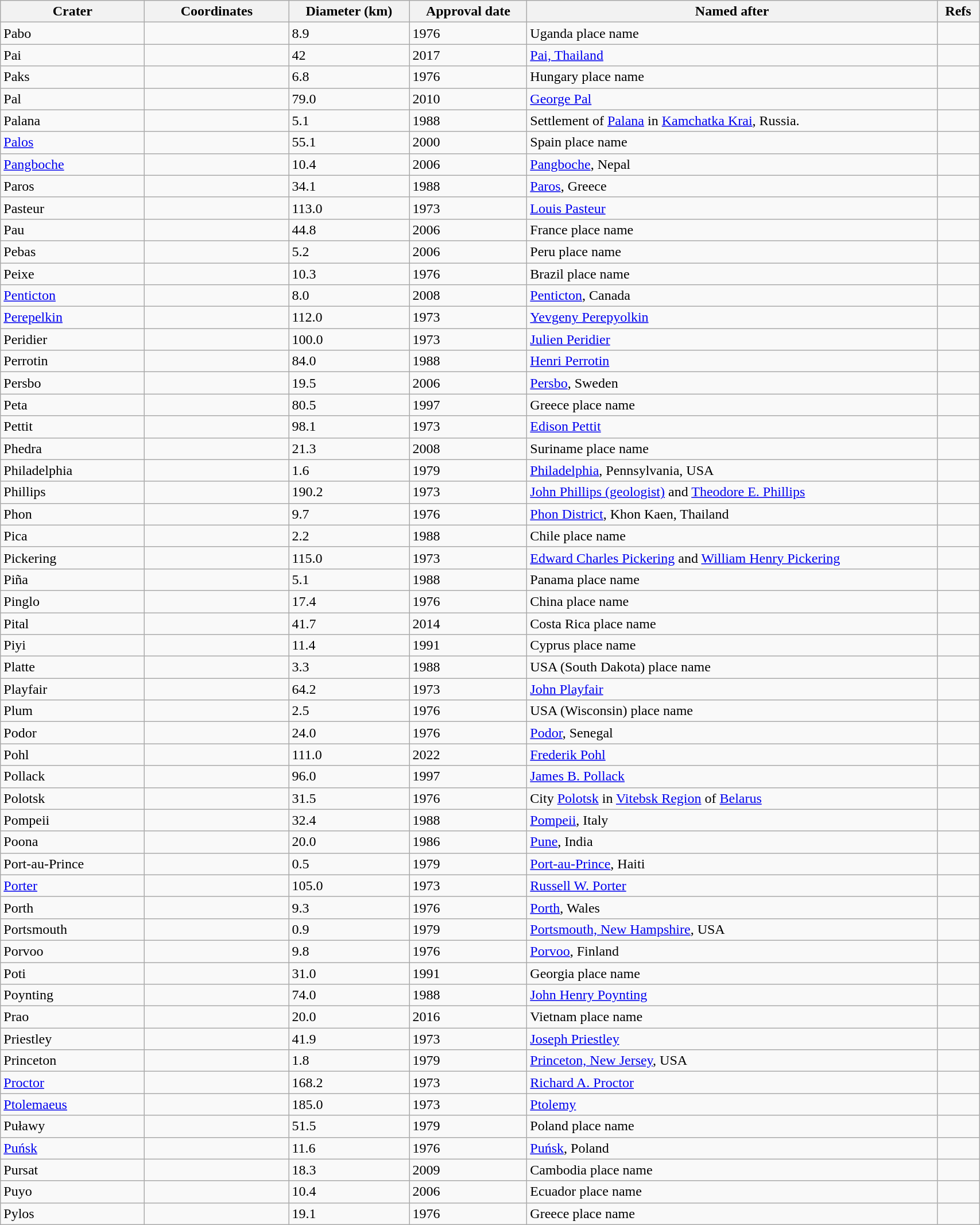<table class="wikitable" style="min-width: 90%;">
<tr>
<th style="width:10em">Crater</th>
<th style="width:10em">Coordinates</th>
<th>Diameter (km)</th>
<th>Approval date</th>
<th>Named after</th>
<th>Refs</th>
</tr>
<tr id="Pabo">
<td>Pabo</td>
<td></td>
<td>8.9</td>
<td>1976</td>
<td>Uganda place name</td>
<td></td>
</tr>
<tr id="Pai">
<td>Pai</td>
<td></td>
<td>42</td>
<td>2017</td>
<td><a href='#'>Pai, Thailand</a></td>
<td></td>
</tr>
<tr id="Paks">
<td>Paks</td>
<td></td>
<td>6.8</td>
<td>1976</td>
<td>Hungary place name</td>
<td></td>
</tr>
<tr id="Pal">
<td>Pal</td>
<td></td>
<td>79.0</td>
<td>2010</td>
<td><a href='#'>George Pal</a></td>
<td></td>
</tr>
<tr id="Palana">
<td>Palana</td>
<td></td>
<td>5.1</td>
<td>1988</td>
<td>Settlement of <a href='#'>Palana</a> in <a href='#'>Kamchatka Krai</a>, Russia.</td>
<td></td>
</tr>
<tr id="Palos">
<td><a href='#'>Palos</a></td>
<td></td>
<td>55.1</td>
<td>2000</td>
<td>Spain place name</td>
<td></td>
</tr>
<tr id="Pangboche">
<td><a href='#'>Pangboche</a></td>
<td></td>
<td>10.4</td>
<td>2006</td>
<td><a href='#'>Pangboche</a>, Nepal</td>
<td></td>
</tr>
<tr id="Paros">
<td>Paros</td>
<td></td>
<td>34.1</td>
<td>1988</td>
<td><a href='#'>Paros</a>, Greece</td>
<td></td>
</tr>
<tr id="Pasteur">
<td>Pasteur</td>
<td></td>
<td>113.0</td>
<td>1973</td>
<td><a href='#'>Louis Pasteur</a></td>
<td></td>
</tr>
<tr id="Pau">
<td>Pau</td>
<td></td>
<td>44.8</td>
<td>2006</td>
<td>France place name</td>
<td></td>
</tr>
<tr id="Pebas">
<td>Pebas</td>
<td></td>
<td>5.2</td>
<td>2006</td>
<td>Peru place name</td>
<td></td>
</tr>
<tr id="Peixe">
<td>Peixe</td>
<td></td>
<td>10.3</td>
<td>1976</td>
<td>Brazil place name</td>
<td></td>
</tr>
<tr id="Penticton">
<td><a href='#'>Penticton</a></td>
<td></td>
<td>8.0</td>
<td>2008</td>
<td><a href='#'>Penticton</a>, Canada</td>
<td></td>
</tr>
<tr id="Perepelkin">
<td><a href='#'>Perepelkin</a></td>
<td></td>
<td>112.0</td>
<td>1973</td>
<td><a href='#'>Yevgeny Perepyolkin</a></td>
<td></td>
</tr>
<tr id="Peridier">
<td>Peridier</td>
<td></td>
<td>100.0</td>
<td>1973</td>
<td><a href='#'>Julien Peridier</a></td>
<td></td>
</tr>
<tr id="Perrotin">
<td>Perrotin</td>
<td></td>
<td>84.0</td>
<td>1988</td>
<td><a href='#'>Henri Perrotin</a></td>
<td></td>
</tr>
<tr id="Persbo">
<td>Persbo</td>
<td></td>
<td>19.5</td>
<td>2006</td>
<td><a href='#'>Persbo</a>, Sweden</td>
<td></td>
</tr>
<tr id="Peta">
<td>Peta</td>
<td></td>
<td>80.5</td>
<td>1997</td>
<td>Greece place name</td>
<td></td>
</tr>
<tr id="Pettit">
<td>Pettit</td>
<td></td>
<td>98.1</td>
<td>1973</td>
<td><a href='#'>Edison Pettit</a></td>
<td></td>
</tr>
<tr id="Phedra">
<td>Phedra</td>
<td></td>
<td>21.3</td>
<td>2008</td>
<td>Suriname place name</td>
<td></td>
</tr>
<tr id="Philadelphia">
<td>Philadelphia</td>
<td></td>
<td>1.6</td>
<td>1979</td>
<td><a href='#'>Philadelphia</a>, Pennsylvania, USA</td>
<td></td>
</tr>
<tr id="Phillips">
<td>Phillips</td>
<td></td>
<td>190.2</td>
<td>1973</td>
<td><a href='#'>John Phillips (geologist)</a> and <a href='#'>Theodore E. Phillips</a></td>
<td></td>
</tr>
<tr id="Phon">
<td>Phon</td>
<td></td>
<td>9.7</td>
<td>1976</td>
<td><a href='#'>Phon District</a>, Khon Kaen, Thailand</td>
<td></td>
</tr>
<tr id="Pica">
<td>Pica</td>
<td></td>
<td>2.2</td>
<td>1988</td>
<td>Chile place name</td>
<td></td>
</tr>
<tr id="Pickering">
<td>Pickering</td>
<td></td>
<td>115.0</td>
<td>1973</td>
<td><a href='#'>Edward Charles Pickering</a> and <a href='#'>William Henry Pickering</a></td>
<td></td>
</tr>
<tr id="Pina">
<td>Piña</td>
<td></td>
<td>5.1</td>
<td>1988</td>
<td>Panama place name</td>
<td></td>
</tr>
<tr id="Pinglo">
<td>Pinglo</td>
<td></td>
<td>17.4</td>
<td>1976</td>
<td>China place name</td>
<td></td>
</tr>
<tr id="Pital">
<td>Pital</td>
<td></td>
<td>41.7</td>
<td>2014</td>
<td>Costa Rica place name</td>
<td></td>
</tr>
<tr id="Piyi">
<td>Piyi</td>
<td></td>
<td>11.4</td>
<td>1991</td>
<td>Cyprus place name</td>
<td></td>
</tr>
<tr id="Platte">
<td>Platte</td>
<td></td>
<td>3.3</td>
<td>1988</td>
<td>USA (South Dakota) place name</td>
<td></td>
</tr>
<tr id="Playfair">
<td>Playfair</td>
<td></td>
<td>64.2</td>
<td>1973</td>
<td><a href='#'>John Playfair</a></td>
<td></td>
</tr>
<tr id="Plum">
<td>Plum</td>
<td></td>
<td>2.5</td>
<td>1976</td>
<td>USA (Wisconsin) place name</td>
<td></td>
</tr>
<tr id="Podor">
<td>Podor</td>
<td></td>
<td>24.0</td>
<td>1976</td>
<td><a href='#'>Podor</a>, Senegal</td>
<td></td>
</tr>
<tr id="Pohl">
<td>Pohl</td>
<td></td>
<td>111.0</td>
<td>2022</td>
<td><a href='#'>Frederik Pohl</a></td>
<td></td>
</tr>
<tr id="Pollack">
<td>Pollack</td>
<td></td>
<td>96.0</td>
<td>1997</td>
<td><a href='#'>James B. Pollack</a></td>
<td></td>
</tr>
<tr id="Polotsk">
<td>Polotsk</td>
<td></td>
<td>31.5</td>
<td>1976</td>
<td>City <a href='#'>Polotsk</a> in <a href='#'>Vitebsk Region</a> of <a href='#'>Belarus</a></td>
<td></td>
</tr>
<tr id="Pompeii">
<td>Pompeii</td>
<td></td>
<td>32.4</td>
<td>1988</td>
<td><a href='#'>Pompeii</a>, Italy</td>
<td></td>
</tr>
<tr id="Poona">
<td>Poona</td>
<td></td>
<td>20.0</td>
<td>1986</td>
<td><a href='#'>Pune</a>, India</td>
<td></td>
</tr>
<tr id="Port-Au-Prince">
<td>Port-au-Prince</td>
<td></td>
<td>0.5</td>
<td>1979</td>
<td><a href='#'>Port-au-Prince</a>, Haiti</td>
<td></td>
</tr>
<tr id="Porter">
<td><a href='#'>Porter</a></td>
<td></td>
<td>105.0</td>
<td>1973</td>
<td><a href='#'>Russell W. Porter</a></td>
<td></td>
</tr>
<tr id="Porth">
<td>Porth</td>
<td></td>
<td>9.3</td>
<td>1976</td>
<td><a href='#'>Porth</a>, Wales</td>
<td></td>
</tr>
<tr id="Portsmouth">
<td>Portsmouth</td>
<td></td>
<td>0.9</td>
<td>1979</td>
<td><a href='#'>Portsmouth, New Hampshire</a>, USA</td>
<td></td>
</tr>
<tr id="Porvoo">
<td>Porvoo</td>
<td></td>
<td>9.8</td>
<td>1976</td>
<td><a href='#'>Porvoo</a>, Finland</td>
<td></td>
</tr>
<tr id="Poti">
<td>Poti</td>
<td></td>
<td>31.0</td>
<td>1991</td>
<td>Georgia place name</td>
<td></td>
</tr>
<tr id="Poynting">
<td>Poynting</td>
<td></td>
<td>74.0</td>
<td>1988</td>
<td><a href='#'>John Henry Poynting</a></td>
<td></td>
</tr>
<tr id="Prao">
<td>Prao</td>
<td></td>
<td>20.0</td>
<td>2016</td>
<td>Vietnam place name</td>
<td></td>
</tr>
<tr id="Priestley">
<td>Priestley</td>
<td></td>
<td>41.9</td>
<td>1973</td>
<td><a href='#'>Joseph Priestley</a></td>
<td></td>
</tr>
<tr id="Princeton">
<td>Princeton</td>
<td></td>
<td>1.8</td>
<td>1979</td>
<td><a href='#'>Princeton, New Jersey</a>, USA</td>
<td></td>
</tr>
<tr id="Proctor">
<td><a href='#'>Proctor</a></td>
<td></td>
<td>168.2</td>
<td>1973</td>
<td><a href='#'>Richard A. Proctor</a></td>
<td></td>
</tr>
<tr id="Ptolemaeus">
<td><a href='#'>Ptolemaeus</a></td>
<td></td>
<td>185.0</td>
<td>1973</td>
<td><a href='#'>Ptolemy</a></td>
<td></td>
</tr>
<tr id="Pulawy">
<td>Puławy</td>
<td></td>
<td>51.5</td>
<td>1979</td>
<td>Poland place name</td>
<td></td>
</tr>
<tr id="Punsk">
<td><a href='#'>Puńsk</a></td>
<td></td>
<td>11.6</td>
<td>1976</td>
<td><a href='#'>Puńsk</a>, Poland</td>
<td></td>
</tr>
<tr id="Pursat">
<td>Pursat</td>
<td></td>
<td>18.3</td>
<td>2009</td>
<td>Cambodia place name</td>
<td></td>
</tr>
<tr id="Puyo">
<td>Puyo</td>
<td></td>
<td>10.4</td>
<td>2006</td>
<td>Ecuador place name</td>
<td></td>
</tr>
<tr id="Pylos">
<td>Pylos</td>
<td></td>
<td>19.1</td>
<td>1976</td>
<td>Greece place name</td>
<td></td>
</tr>
</table>
